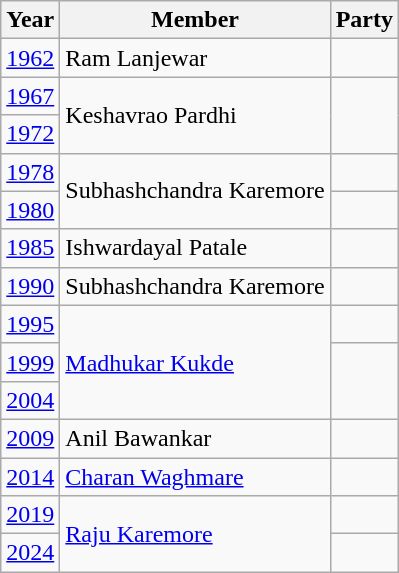<table class="wikitable">
<tr>
<th>Year</th>
<th>Member</th>
<th colspan="2">Party</th>
</tr>
<tr>
<td><a href='#'>1962</a></td>
<td>Ram Lanjewar</td>
<td></td>
</tr>
<tr>
<td><a href='#'>1967</a></td>
<td rowspan="2">Keshavrao Pardhi</td>
</tr>
<tr>
<td><a href='#'>1972</a></td>
</tr>
<tr>
<td><a href='#'>1978</a></td>
<td rowspan="2">Subhashchandra Karemore</td>
<td></td>
</tr>
<tr>
<td><a href='#'>1980</a></td>
</tr>
<tr>
<td><a href='#'>1985</a></td>
<td>Ishwardayal Patale</td>
<td></td>
</tr>
<tr>
<td><a href='#'>1990</a></td>
<td>Subhashchandra Karemore</td>
<td></td>
</tr>
<tr>
<td><a href='#'>1995</a></td>
<td rowspan="3"><a href='#'>Madhukar Kukde</a></td>
<td></td>
</tr>
<tr>
<td><a href='#'>1999</a></td>
</tr>
<tr>
<td><a href='#'>2004</a></td>
</tr>
<tr>
<td><a href='#'>2009</a></td>
<td>Anil Bawankar</td>
<td></td>
</tr>
<tr>
<td><a href='#'>2014</a></td>
<td><a href='#'>Charan Waghmare</a></td>
<td></td>
</tr>
<tr>
<td><a href='#'>2019</a></td>
<td rowspan="2"><a href='#'>Raju Karemore</a></td>
<td></td>
</tr>
<tr>
<td><a href='#'>2024</a></td>
</tr>
</table>
